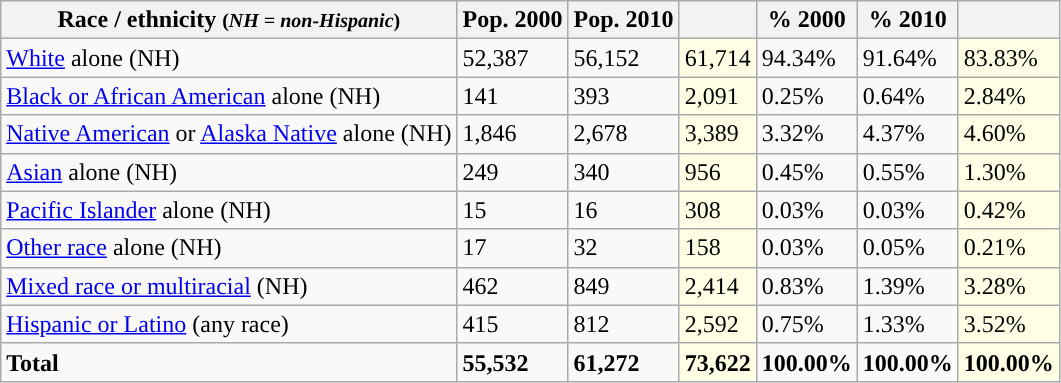<table class="wikitable">
<tr>
<th>Race / ethnicity <small>(<em>NH = non-Hispanic</em>)</small></th>
<th>Pop. 2000</th>
<th>Pop. 2010</th>
<th></th>
<th>% 2000</th>
<th>% 2010</th>
<th></th>
</tr>
<tr>
<td><a href='#'>White</a> alone (NH)</td>
<td>52,387</td>
<td>56,152</td>
<td style='background: #ffffe6;'>61,714</td>
<td>94.34%</td>
<td>91.64%</td>
<td style='background: #ffffe6;'>83.83%</td>
</tr>
<tr>
<td><a href='#'>Black or African American</a> alone (NH)</td>
<td>141</td>
<td>393</td>
<td style='background: #ffffe6;'>2,091</td>
<td>0.25%</td>
<td>0.64%</td>
<td style='background: #ffffe6;'>2.84%</td>
</tr>
<tr>
<td><a href='#'>Native American</a> or <a href='#'>Alaska Native</a> alone (NH)</td>
<td>1,846</td>
<td>2,678</td>
<td style='background: #ffffe6;'>3,389</td>
<td>3.32%</td>
<td>4.37%</td>
<td style='background: #ffffe6;'>4.60%</td>
</tr>
<tr>
<td><a href='#'>Asian</a> alone (NH)</td>
<td>249</td>
<td>340</td>
<td style='background: #ffffe6;'>956</td>
<td>0.45%</td>
<td>0.55%</td>
<td style='background: #ffffe6;'>1.30%</td>
</tr>
<tr>
<td><a href='#'>Pacific Islander</a> alone (NH)</td>
<td>15</td>
<td>16</td>
<td style='background: #ffffe6;'>308</td>
<td>0.03%</td>
<td>0.03%</td>
<td style='background: #ffffe6;'>0.42%</td>
</tr>
<tr>
<td><a href='#'>Other race</a> alone (NH)</td>
<td>17</td>
<td>32</td>
<td style='background: #ffffe6;'>158</td>
<td>0.03%</td>
<td>0.05%</td>
<td style='background: #ffffe6;'>0.21%</td>
</tr>
<tr>
<td><a href='#'>Mixed race or multiracial</a> (NH)</td>
<td>462</td>
<td>849</td>
<td style='background: #ffffe6;'>2,414</td>
<td>0.83%</td>
<td>1.39%</td>
<td style='background: #ffffe6;'>3.28%</td>
</tr>
<tr>
<td><a href='#'>Hispanic or Latino</a> (any race)</td>
<td>415</td>
<td>812</td>
<td style='background: #ffffe6;'>2,592</td>
<td>0.75%</td>
<td>1.33%</td>
<td style='background: #ffffe6;'>3.52%</td>
</tr>
<tr>
<td><strong>Total</strong></td>
<td><strong>55,532</strong></td>
<td><strong>61,272</strong></td>
<td style='background: #ffffe6;'><strong>73,622</strong></td>
<td><strong>100.00%</strong></td>
<td><strong>100.00%</strong></td>
<td style='background: #ffffe6;'><strong>100.00%</strong></td>
</tr>
</table>
